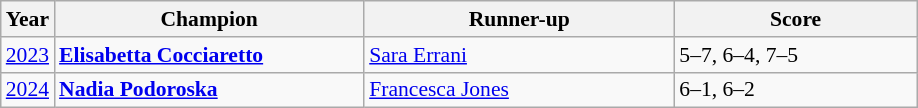<table class="wikitable" style="font-size:90%">
<tr>
<th>Year</th>
<th width="200">Champion</th>
<th width="200">Runner-up</th>
<th width="155">Score</th>
</tr>
<tr>
<td><a href='#'>2023</a></td>
<td> <strong><a href='#'>Elisabetta Cocciaretto</a></strong></td>
<td> <a href='#'>Sara Errani</a></td>
<td>5–7, 6–4, 7–5</td>
</tr>
<tr>
<td><a href='#'>2024</a></td>
<td> <strong><a href='#'>Nadia Podoroska</a></strong></td>
<td> <a href='#'>Francesca Jones</a></td>
<td>6–1, 6–2</td>
</tr>
</table>
